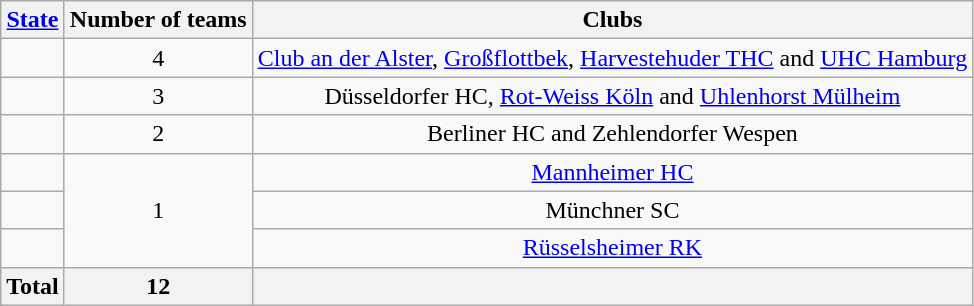<table class="wikitable">
<tr>
<th><a href='#'>State</a></th>
<th>Number of teams</th>
<th>Clubs</th>
</tr>
<tr>
<td></td>
<td align=center>4</td>
<td align=center><a href='#'>Club an der Alster</a>, <a href='#'>Großflottbek</a>, <a href='#'>Harvestehuder THC</a> and <a href='#'>UHC Hamburg</a></td>
</tr>
<tr>
<td></td>
<td align=center>3</td>
<td align=center>Düsseldorfer HC, <a href='#'>Rot-Weiss Köln</a> and <a href='#'>Uhlenhorst Mülheim</a></td>
</tr>
<tr>
<td></td>
<td align=center>2</td>
<td align=center>Berliner HC and Zehlendorfer Wespen</td>
</tr>
<tr>
<td></td>
<td align=center rowspan=3>1</td>
<td align=center><a href='#'>Mannheimer HC</a></td>
</tr>
<tr>
<td></td>
<td align=center>Münchner SC</td>
</tr>
<tr>
<td></td>
<td align=center><a href='#'>Rüsselsheimer RK</a></td>
</tr>
<tr>
<th>Total</th>
<th>12</th>
<th></th>
</tr>
</table>
